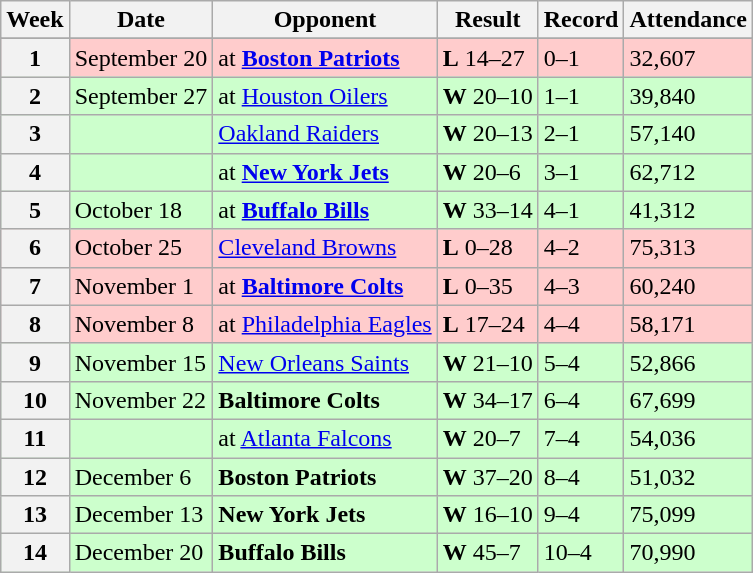<table class="wikitable">
<tr>
<th>Week</th>
<th>Date</th>
<th>Opponent</th>
<th>Result</th>
<th>Record</th>
<th>Attendance</th>
</tr>
<tr>
</tr>
<tr style="background:#fcc">
<th>1</th>
<td>September 20</td>
<td>at <strong><a href='#'>Boston Patriots</a></strong></td>
<td><strong>L</strong> 14–27</td>
<td>0–1</td>
<td>32,607</td>
</tr>
<tr style="background:#cfc">
<th>2</th>
<td>September 27</td>
<td>at <a href='#'>Houston Oilers</a></td>
<td><strong>W</strong> 20–10</td>
<td>1–1</td>
<td>39,840</td>
</tr>
<tr style="background:#cfc">
<th>3</th>
<td></td>
<td><a href='#'>Oakland Raiders</a></td>
<td><strong>W</strong> 20–13</td>
<td>2–1</td>
<td>57,140</td>
</tr>
<tr style="background:#cfc">
<th>4</th>
<td></td>
<td>at <strong><a href='#'>New York Jets</a></strong></td>
<td><strong>W</strong> 20–6</td>
<td>3–1</td>
<td>62,712</td>
</tr>
<tr style="background:#cfc">
<th>5</th>
<td>October 18</td>
<td>at <strong><a href='#'>Buffalo Bills</a></strong></td>
<td><strong>W</strong> 33–14</td>
<td>4–1</td>
<td>41,312</td>
</tr>
<tr style="background:#fcc">
<th>6</th>
<td>October 25</td>
<td><a href='#'>Cleveland Browns</a></td>
<td><strong>L</strong> 0–28</td>
<td>4–2</td>
<td>75,313</td>
</tr>
<tr style="background:#fcc">
<th>7</th>
<td>November 1</td>
<td>at <strong><a href='#'>Baltimore Colts</a></strong></td>
<td><strong>L</strong> 0–35</td>
<td>4–3</td>
<td>60,240</td>
</tr>
<tr style="background:#fcc">
<th>8</th>
<td>November 8</td>
<td>at <a href='#'>Philadelphia Eagles</a></td>
<td><strong>L</strong> 17–24</td>
<td>4–4</td>
<td>58,171</td>
</tr>
<tr style="background:#cfc">
<th>9</th>
<td>November 15</td>
<td><a href='#'>New Orleans Saints</a></td>
<td><strong>W</strong> 21–10</td>
<td>5–4</td>
<td>52,866</td>
</tr>
<tr style="background:#cfc">
<th>10</th>
<td>November 22</td>
<td><strong>Baltimore Colts</strong></td>
<td><strong>W</strong> 34–17</td>
<td>6–4</td>
<td>67,699</td>
</tr>
<tr style="background:#cfc">
<th>11</th>
<td></td>
<td>at <a href='#'>Atlanta Falcons</a></td>
<td><strong>W</strong> 20–7</td>
<td>7–4</td>
<td>54,036</td>
</tr>
<tr style="background:#cfc">
<th>12</th>
<td>December 6</td>
<td><strong>Boston Patriots</strong></td>
<td><strong>W</strong> 37–20</td>
<td>8–4</td>
<td>51,032</td>
</tr>
<tr style="background:#cfc">
<th>13</th>
<td>December 13</td>
<td><strong>New York Jets</strong></td>
<td><strong>W</strong> 16–10</td>
<td>9–4</td>
<td>75,099</td>
</tr>
<tr style="background:#cfc">
<th>14</th>
<td>December 20</td>
<td><strong>Buffalo Bills</strong></td>
<td><strong>W</strong> 45–7</td>
<td>10–4</td>
<td>70,990</td>
</tr>
</table>
